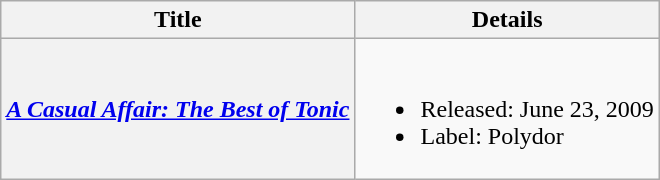<table class="wikitable plainrowheaders">
<tr>
<th>Title</th>
<th>Details</th>
</tr>
<tr>
<th scope="row"><em><a href='#'>A Casual Affair: The Best of Tonic</a></em></th>
<td><br><ul><li>Released: June 23, 2009</li><li>Label: Polydor</li></ul></td>
</tr>
</table>
